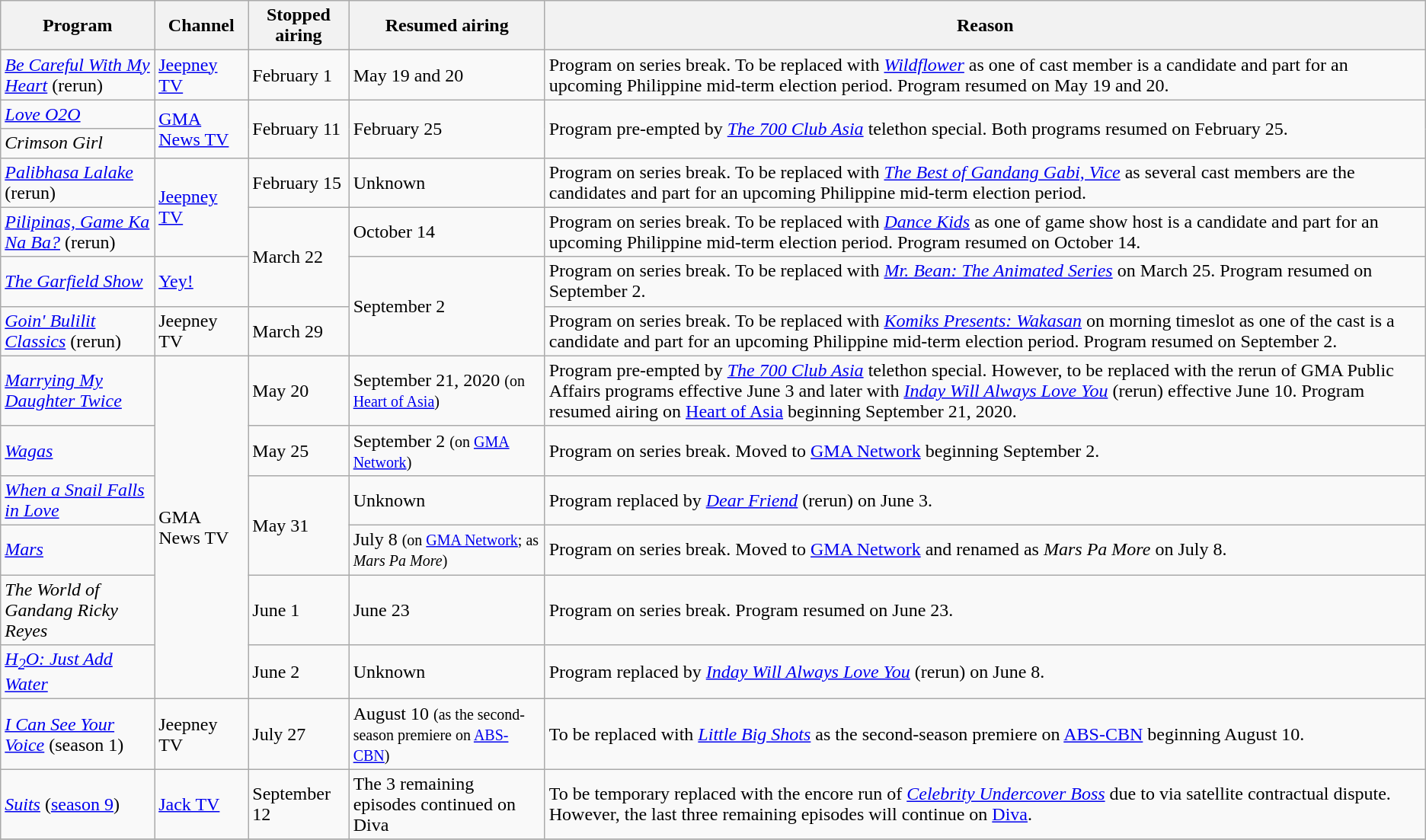<table class="wikitable">
<tr>
<th>Program</th>
<th>Channel</th>
<th>Stopped airing</th>
<th>Resumed airing</th>
<th>Reason</th>
</tr>
<tr>
<td><em><a href='#'>Be Careful With My Heart</a></em> (rerun)</td>
<td><a href='#'>Jeepney TV</a></td>
<td>February 1</td>
<td>May 19 and 20</td>
<td>Program on series break. To be replaced with <em><a href='#'>Wildflower</a></em> as one of cast member is a candidate and part for an upcoming Philippine mid-term election period. Program resumed on May 19 and 20.</td>
</tr>
<tr>
<td><em><a href='#'>Love O2O</a></em></td>
<td rowspan=2><a href='#'>GMA News TV</a></td>
<td rowspan=2>February 11</td>
<td rowspan=2>February 25</td>
<td rowspan=2>Program pre-empted by <em><a href='#'>The 700 Club Asia</a></em> telethon special. Both programs resumed on February 25.</td>
</tr>
<tr>
<td><em>Crimson Girl</em></td>
</tr>
<tr>
<td><em><a href='#'>Palibhasa Lalake</a></em> (rerun)</td>
<td rowspan=2><a href='#'>Jeepney TV</a></td>
<td>February 15</td>
<td>Unknown</td>
<td>Program on series break. To be replaced with <em><a href='#'>The Best of Gandang Gabi, Vice</a></em> as several cast members are the candidates and part for an upcoming Philippine mid-term election period.</td>
</tr>
<tr>
<td><em><a href='#'>Pilipinas, Game Ka Na Ba?</a></em> (rerun)</td>
<td rowspan=2>March 22</td>
<td>October 14</td>
<td>Program on series break. To be replaced with <em><a href='#'>Dance Kids</a></em> as one of game show host is a candidate and part for an upcoming Philippine mid-term election period. Program resumed on October 14.</td>
</tr>
<tr>
<td><em><a href='#'>The Garfield Show</a></em></td>
<td><a href='#'>Yey!</a></td>
<td rowspan=2>September 2</td>
<td>Program on series break. To be replaced with <em><a href='#'>Mr. Bean: The Animated Series</a></em> on March 25. Program resumed on September 2.</td>
</tr>
<tr>
<td><em><a href='#'>Goin' Bulilit Classics</a></em> (rerun)</td>
<td>Jeepney TV</td>
<td>March 29</td>
<td>Program on series break. To be replaced with <em><a href='#'>Komiks Presents: Wakasan</a></em> on morning timeslot as one of the cast is a candidate and part for an upcoming Philippine mid-term election period. Program resumed on September 2.</td>
</tr>
<tr>
<td><em><a href='#'>Marrying My Daughter Twice</a></em></td>
<td rowspan=6>GMA News TV</td>
<td>May 20</td>
<td>September 21, 2020 <small>(on <a href='#'>Heart of Asia</a>)</small></td>
<td>Program pre-empted by <em><a href='#'>The 700 Club Asia</a></em> telethon special. However, to be replaced with the rerun of GMA Public Affairs programs effective June 3 and later with <em><a href='#'>Inday Will Always Love You</a></em> (rerun) effective June 10. Program resumed airing on <a href='#'>Heart of Asia</a> beginning September 21, 2020.</td>
</tr>
<tr>
<td><em><a href='#'>Wagas</a></em></td>
<td>May 25</td>
<td>September 2 <small>(on <a href='#'>GMA Network</a>)</small></td>
<td>Program on series break. Moved to <a href='#'>GMA Network</a> beginning September 2.</td>
</tr>
<tr>
<td><em><a href='#'>When a Snail Falls in Love</a></em></td>
<td rowspan=2>May 31</td>
<td>Unknown</td>
<td>Program replaced by <em><a href='#'>Dear Friend</a></em> (rerun) on June 3.</td>
</tr>
<tr>
<td><em><a href='#'>Mars</a></em></td>
<td>July 8 <small>(on <a href='#'>GMA Network</a>; as <em>Mars Pa More</em>)</small></td>
<td>Program on series break. Moved to <a href='#'>GMA Network</a> and renamed as <em>Mars Pa More</em> on July 8.</td>
</tr>
<tr>
<td><em>The World of Gandang Ricky Reyes</em></td>
<td>June 1</td>
<td>June 23</td>
<td>Program on series break. Program resumed on June 23.</td>
</tr>
<tr>
<td><em><a href='#'>H<sub>2</sub>O: Just Add Water</a></em></td>
<td>June 2</td>
<td>Unknown</td>
<td>Program replaced by <em><a href='#'>Inday Will Always Love You</a></em> (rerun) on June 8.</td>
</tr>
<tr>
<td><em><a href='#'>I Can See Your Voice</a></em> (season 1)</td>
<td>Jeepney TV</td>
<td>July 27</td>
<td>August 10 <small>(as the second-season premiere on <a href='#'>ABS-CBN</a>)</small></td>
<td>To be replaced with <em><a href='#'>Little Big Shots</a></em> as the second-season premiere on <a href='#'>ABS-CBN</a> beginning August 10.</td>
</tr>
<tr>
<td><a href='#'><em>Suits</em></a> (<a href='#'>season 9</a>)</td>
<td><a href='#'>Jack TV</a></td>
<td>September 12</td>
<td>The 3 remaining episodes continued on Diva</td>
<td>To be temporary replaced with the encore run of <em><a href='#'>Celebrity Undercover Boss</a></em> due to via satellite contractual dispute. However, the last three remaining episodes will continue on <a href='#'>Diva</a>.</td>
</tr>
<tr>
</tr>
</table>
